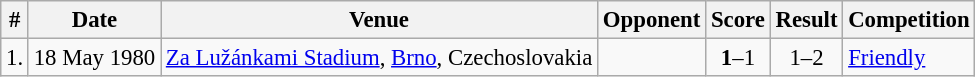<table class="wikitable" style="font-size: 95%;">
<tr>
<th>#</th>
<th>Date</th>
<th>Venue</th>
<th>Opponent</th>
<th>Score</th>
<th>Result</th>
<th>Competition</th>
</tr>
<tr>
<td>1.</td>
<td>18 May 1980</td>
<td><a href='#'>Za Lužánkami Stadium</a>, <a href='#'>Brno</a>, Czechoslovakia</td>
<td></td>
<td align="center"><strong>1</strong>–1</td>
<td align="center">1–2</td>
<td><a href='#'>Friendly</a></td>
</tr>
</table>
